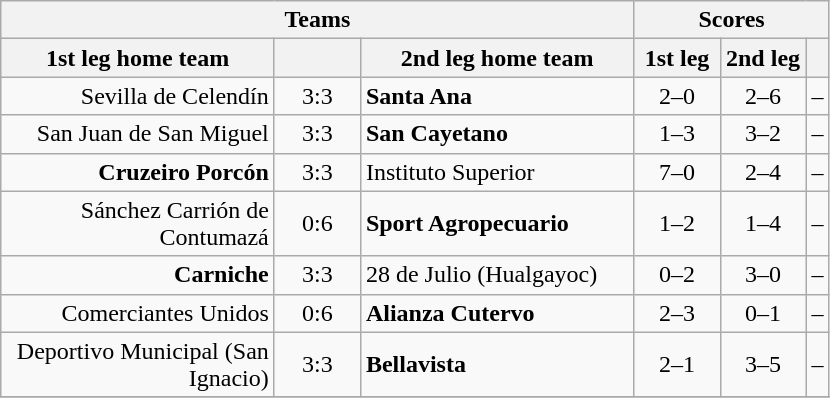<table class="wikitable" style="text-align: center;">
<tr>
<th colspan=3>Teams</th>
<th colspan=3>Scores</th>
</tr>
<tr>
<th width="175">1st leg home team</th>
<th width="50"></th>
<th width="175">2nd leg home team</th>
<th width="50">1st leg</th>
<th width="50">2nd leg</th>
<th></th>
</tr>
<tr>
<td align=right>Sevilla de Celendín</td>
<td>3:3</td>
<td align=left><strong>Santa Ana</strong></td>
<td>2–0</td>
<td>2–6</td>
<td>–</td>
</tr>
<tr>
<td align=right>San Juan de San Miguel</td>
<td>3:3</td>
<td align=left><strong>San Cayetano</strong></td>
<td>1–3</td>
<td>3–2</td>
<td>–</td>
</tr>
<tr>
<td align=right><strong>Cruzeiro Porcón</strong></td>
<td>3:3</td>
<td align=left>Instituto Superior</td>
<td>7–0</td>
<td>2–4</td>
<td>–</td>
</tr>
<tr>
<td align=right>Sánchez Carrión de Contumazá</td>
<td>0:6</td>
<td align=left><strong>Sport Agropecuario</strong></td>
<td>1–2</td>
<td>1–4</td>
<td>–</td>
</tr>
<tr>
<td align=right><strong>Carniche</strong></td>
<td>3:3</td>
<td align=left>28 de Julio (Hualgayoc)</td>
<td>0–2</td>
<td>3–0</td>
<td>–</td>
</tr>
<tr>
<td align=right>Comerciantes Unidos</td>
<td>0:6</td>
<td align=left><strong>Alianza Cutervo</strong></td>
<td>2–3</td>
<td>0–1</td>
<td>–</td>
</tr>
<tr>
<td align=right>Deportivo Municipal (San Ignacio)</td>
<td>3:3</td>
<td align=left><strong>Bellavista</strong></td>
<td>2–1</td>
<td>3–5</td>
<td>–</td>
</tr>
<tr>
</tr>
</table>
